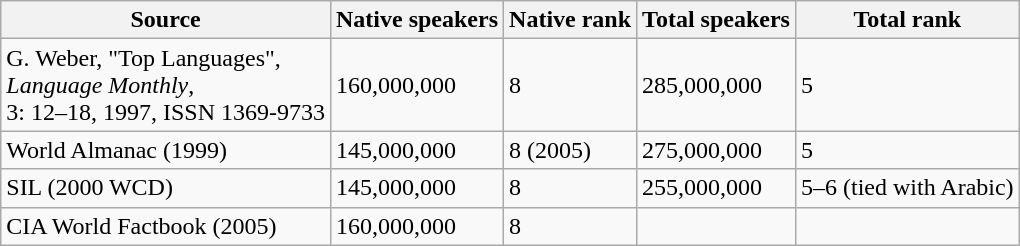<table class="wikitable">
<tr>
<th>Source</th>
<th>Native speakers</th>
<th>Native rank</th>
<th>Total speakers</th>
<th>Total rank</th>
</tr>
<tr>
<td>G. Weber, "Top Languages",<br><em>Language Monthly</em>,<br>3: 12–18, 1997, ISSN 1369-9733</td>
<td>160,000,000</td>
<td>8</td>
<td>285,000,000</td>
<td>5</td>
</tr>
<tr>
<td>World Almanac (1999)</td>
<td>145,000,000</td>
<td>8 (2005)</td>
<td>275,000,000</td>
<td>5</td>
</tr>
<tr>
<td>SIL (2000 WCD)</td>
<td>145,000,000</td>
<td>8</td>
<td>255,000,000</td>
<td>5–6 (tied with Arabic)</td>
</tr>
<tr>
<td>CIA World Factbook (2005)</td>
<td>160,000,000</td>
<td>8</td>
<td></td>
<td></td>
</tr>
</table>
